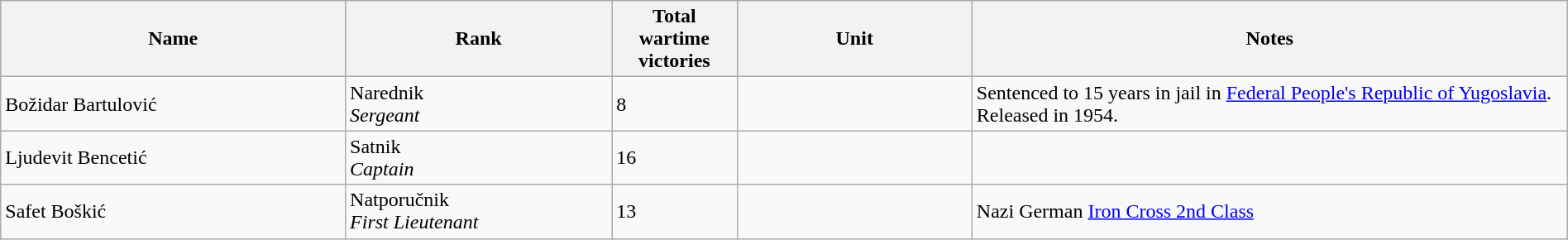<table class="wikitable" style="width:100%;">
<tr>
<th width="22%">Name</th>
<th width="17%">Rank</th>
<th width="8%">Total wartime victories</th>
<th width="15%">Unit</th>
<th width="38%">Notes</th>
</tr>
<tr>
<td>Božidar Bartulović</td>
<td>Narednik<br><em>Sergeant</em></td>
<td>8</td>
<td></td>
<td>Sentenced to 15 years in jail in <a href='#'>Federal People's Republic of Yugoslavia</a>. Released in 1954.</td>
</tr>
<tr>
<td>Ljudevit Bencetić</td>
<td>Satnik<br><em>Captain</em></td>
<td>16</td>
<td></td>
<td></td>
</tr>
<tr>
<td>Safet Boškić</td>
<td>Natporučnik<br><em>First Lieutenant</em></td>
<td>13</td>
<td></td>
<td>Nazi German <a href='#'>Iron Cross 2nd Class</a></td>
</tr>
</table>
